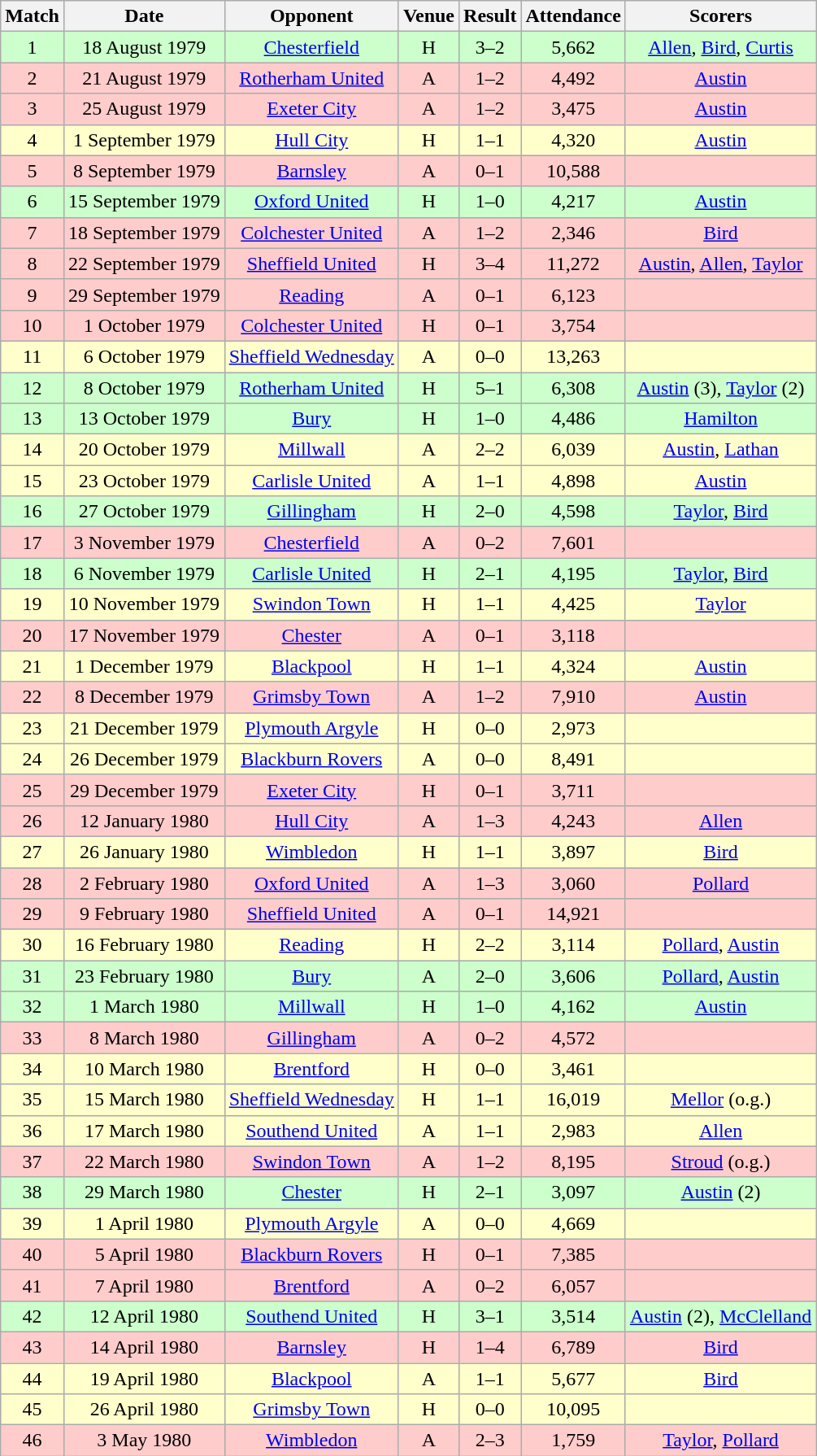<table class="wikitable" style="font-size:100%; text-align:center">
<tr>
<th>Match</th>
<th>Date</th>
<th>Opponent</th>
<th>Venue</th>
<th>Result</th>
<th>Attendance</th>
<th>Scorers</th>
</tr>
<tr style="background: #CCFFCC;">
<td>1</td>
<td>18 August 1979</td>
<td><a href='#'>Chesterfield</a></td>
<td>H</td>
<td>3–2</td>
<td>5,662</td>
<td><a href='#'>Allen</a>, <a href='#'>Bird</a>, <a href='#'>Curtis</a></td>
</tr>
<tr style="background: #FFCCCC;">
<td>2</td>
<td>21 August 1979</td>
<td><a href='#'>Rotherham United</a></td>
<td>A</td>
<td>1–2</td>
<td>4,492</td>
<td><a href='#'>Austin</a></td>
</tr>
<tr style="background: #FFCCCC;">
<td>3</td>
<td>25 August 1979</td>
<td><a href='#'>Exeter City</a></td>
<td>A</td>
<td>1–2</td>
<td>3,475</td>
<td><a href='#'>Austin</a></td>
</tr>
<tr style="background: #FFFFCC;">
<td>4</td>
<td>1 September 1979</td>
<td><a href='#'>Hull City</a></td>
<td>H</td>
<td>1–1</td>
<td>4,320</td>
<td><a href='#'>Austin</a></td>
</tr>
<tr style="background: #FFCCCC;">
<td>5</td>
<td>8 September 1979</td>
<td><a href='#'>Barnsley</a></td>
<td>A</td>
<td>0–1</td>
<td>10,588</td>
<td></td>
</tr>
<tr style="background: #CCFFCC;">
<td>6</td>
<td>15 September 1979</td>
<td><a href='#'>Oxford United</a></td>
<td>H</td>
<td>1–0</td>
<td>4,217</td>
<td><a href='#'>Austin</a></td>
</tr>
<tr style="background: #FFCCCC;">
<td>7</td>
<td>18 September 1979</td>
<td><a href='#'>Colchester United</a></td>
<td>A</td>
<td>1–2</td>
<td>2,346</td>
<td><a href='#'>Bird</a></td>
</tr>
<tr style="background: #FFCCCC;">
<td>8</td>
<td>22 September 1979</td>
<td><a href='#'>Sheffield United</a></td>
<td>H</td>
<td>3–4</td>
<td>11,272</td>
<td><a href='#'>Austin</a>, <a href='#'>Allen</a>, <a href='#'>Taylor</a></td>
</tr>
<tr style="background: #FFCCCC;">
<td>9</td>
<td>29 September 1979</td>
<td><a href='#'>Reading</a></td>
<td>A</td>
<td>0–1</td>
<td>6,123</td>
<td></td>
</tr>
<tr style="background: #FFCCCC;">
<td>10</td>
<td>1 October 1979</td>
<td><a href='#'>Colchester United</a></td>
<td>H</td>
<td>0–1</td>
<td>3,754</td>
<td></td>
</tr>
<tr style="background: #FFFFCC;">
<td>11</td>
<td>6 October 1979</td>
<td><a href='#'>Sheffield Wednesday</a></td>
<td>A</td>
<td>0–0</td>
<td>13,263</td>
<td></td>
</tr>
<tr style="background: #CCFFCC;">
<td>12</td>
<td>8 October 1979</td>
<td><a href='#'>Rotherham United</a></td>
<td>H</td>
<td>5–1</td>
<td>6,308</td>
<td><a href='#'>Austin</a> (3), <a href='#'>Taylor</a> (2)</td>
</tr>
<tr style="background: #CCFFCC;">
<td>13</td>
<td>13 October 1979</td>
<td><a href='#'>Bury</a></td>
<td>H</td>
<td>1–0</td>
<td>4,486</td>
<td><a href='#'>Hamilton</a></td>
</tr>
<tr style="background: #FFFFCC;">
<td>14</td>
<td>20 October 1979</td>
<td><a href='#'>Millwall</a></td>
<td>A</td>
<td>2–2</td>
<td>6,039</td>
<td><a href='#'>Austin</a>, <a href='#'>Lathan</a></td>
</tr>
<tr style="background: #FFFFCC;">
<td>15</td>
<td>23 October 1979</td>
<td><a href='#'>Carlisle United</a></td>
<td>A</td>
<td>1–1</td>
<td>4,898</td>
<td><a href='#'>Austin</a></td>
</tr>
<tr style="background: #CCFFCC;">
<td>16</td>
<td>27 October 1979</td>
<td><a href='#'>Gillingham</a></td>
<td>H</td>
<td>2–0</td>
<td>4,598</td>
<td><a href='#'>Taylor</a>, <a href='#'>Bird</a></td>
</tr>
<tr style="background: #FFCCCC;">
<td>17</td>
<td>3 November 1979</td>
<td><a href='#'>Chesterfield</a></td>
<td>A</td>
<td>0–2</td>
<td>7,601</td>
<td></td>
</tr>
<tr style="background: #CCFFCC;">
<td>18</td>
<td>6 November 1979</td>
<td><a href='#'>Carlisle United</a></td>
<td>H</td>
<td>2–1</td>
<td>4,195</td>
<td><a href='#'>Taylor</a>, <a href='#'>Bird</a></td>
</tr>
<tr style="background: #FFFFCC;">
<td>19</td>
<td>10 November 1979</td>
<td><a href='#'>Swindon Town</a></td>
<td>H</td>
<td>1–1</td>
<td>4,425</td>
<td><a href='#'>Taylor</a></td>
</tr>
<tr style="background: #FFCCCC;">
<td>20</td>
<td>17 November 1979</td>
<td><a href='#'>Chester</a></td>
<td>A</td>
<td>0–1</td>
<td>3,118</td>
<td></td>
</tr>
<tr style="background: #FFFFCC;">
<td>21</td>
<td>1 December 1979</td>
<td><a href='#'>Blackpool</a></td>
<td>H</td>
<td>1–1</td>
<td>4,324</td>
<td><a href='#'>Austin</a></td>
</tr>
<tr style="background: #FFCCCC;">
<td>22</td>
<td>8 December 1979</td>
<td><a href='#'>Grimsby Town</a></td>
<td>A</td>
<td>1–2</td>
<td>7,910</td>
<td><a href='#'>Austin</a></td>
</tr>
<tr style="background: #FFFFCC;">
<td>23</td>
<td>21 December 1979</td>
<td><a href='#'>Plymouth Argyle</a></td>
<td>H</td>
<td>0–0</td>
<td>2,973</td>
<td></td>
</tr>
<tr style="background: #FFFFCC;">
<td>24</td>
<td>26 December 1979</td>
<td><a href='#'>Blackburn Rovers</a></td>
<td>A</td>
<td>0–0</td>
<td>8,491</td>
<td></td>
</tr>
<tr style="background: #FFCCCC;">
<td>25</td>
<td>29 December 1979</td>
<td><a href='#'>Exeter City</a></td>
<td>H</td>
<td>0–1</td>
<td>3,711</td>
<td></td>
</tr>
<tr style="background: #FFCCCC;">
<td>26</td>
<td>12 January 1980</td>
<td><a href='#'>Hull City</a></td>
<td>A</td>
<td>1–3</td>
<td>4,243</td>
<td><a href='#'>Allen</a></td>
</tr>
<tr style="background: #FFFFCC;">
<td>27</td>
<td>26 January 1980</td>
<td><a href='#'>Wimbledon</a></td>
<td>H</td>
<td>1–1</td>
<td>3,897</td>
<td><a href='#'>Bird</a></td>
</tr>
<tr style="background: #FFCCCC;">
<td>28</td>
<td>2 February 1980</td>
<td><a href='#'>Oxford United</a></td>
<td>A</td>
<td>1–3</td>
<td>3,060</td>
<td><a href='#'>Pollard</a></td>
</tr>
<tr style="background: #FFCCCC;">
<td>29</td>
<td>9 February 1980</td>
<td><a href='#'>Sheffield United</a></td>
<td>A</td>
<td>0–1</td>
<td>14,921</td>
<td></td>
</tr>
<tr style="background: #FFFFCC;">
<td>30</td>
<td>16 February 1980</td>
<td><a href='#'>Reading</a></td>
<td>H</td>
<td>2–2</td>
<td>3,114</td>
<td><a href='#'>Pollard</a>, <a href='#'>Austin</a></td>
</tr>
<tr style="background: #CCFFCC;">
<td>31</td>
<td>23 February 1980</td>
<td><a href='#'>Bury</a></td>
<td>A</td>
<td>2–0</td>
<td>3,606</td>
<td><a href='#'>Pollard</a>, <a href='#'>Austin</a></td>
</tr>
<tr style="background: #CCFFCC;">
<td>32</td>
<td>1 March 1980</td>
<td><a href='#'>Millwall</a></td>
<td>H</td>
<td>1–0</td>
<td>4,162</td>
<td><a href='#'>Austin</a></td>
</tr>
<tr style="background: #FFCCCC;">
<td>33</td>
<td>8 March 1980</td>
<td><a href='#'>Gillingham</a></td>
<td>A</td>
<td>0–2</td>
<td>4,572</td>
<td></td>
</tr>
<tr style="background: #FFFFCC;">
<td>34</td>
<td>10 March 1980</td>
<td><a href='#'>Brentford</a></td>
<td>H</td>
<td>0–0</td>
<td>3,461</td>
<td></td>
</tr>
<tr style="background: #FFFFCC;">
<td>35</td>
<td>15 March 1980</td>
<td><a href='#'>Sheffield Wednesday</a></td>
<td>H</td>
<td>1–1</td>
<td>16,019</td>
<td><a href='#'>Mellor</a> (o.g.)</td>
</tr>
<tr style="background: #FFFFCC;">
<td>36</td>
<td>17 March 1980</td>
<td><a href='#'>Southend United</a></td>
<td>A</td>
<td>1–1</td>
<td>2,983</td>
<td><a href='#'>Allen</a></td>
</tr>
<tr style="background: #FFCCCC;">
<td>37</td>
<td>22 March 1980</td>
<td><a href='#'>Swindon Town</a></td>
<td>A</td>
<td>1–2</td>
<td>8,195</td>
<td><a href='#'>Stroud</a> (o.g.)</td>
</tr>
<tr style="background: #CCFFCC;">
<td>38</td>
<td>29 March 1980</td>
<td><a href='#'>Chester</a></td>
<td>H</td>
<td>2–1</td>
<td>3,097</td>
<td><a href='#'>Austin</a> (2)</td>
</tr>
<tr style="background: #FFFFCC;">
<td>39</td>
<td>1 April 1980</td>
<td><a href='#'>Plymouth Argyle</a></td>
<td>A</td>
<td>0–0</td>
<td>4,669</td>
<td></td>
</tr>
<tr style="background: #FFCCCC;">
<td>40</td>
<td>5 April 1980</td>
<td><a href='#'>Blackburn Rovers</a></td>
<td>H</td>
<td>0–1</td>
<td>7,385</td>
<td></td>
</tr>
<tr style="background: #FFCCCC;">
<td>41</td>
<td>7 April 1980</td>
<td><a href='#'>Brentford</a></td>
<td>A</td>
<td>0–2</td>
<td>6,057</td>
<td></td>
</tr>
<tr style="background: #CCFFCC;">
<td>42</td>
<td>12 April 1980</td>
<td><a href='#'>Southend United</a></td>
<td>H</td>
<td>3–1</td>
<td>3,514</td>
<td><a href='#'>Austin</a> (2), <a href='#'>McClelland</a></td>
</tr>
<tr style="background: #FFCCCC;">
<td>43</td>
<td>14 April 1980</td>
<td><a href='#'>Barnsley</a></td>
<td>H</td>
<td>1–4</td>
<td>6,789</td>
<td><a href='#'>Bird</a></td>
</tr>
<tr style="background: #FFFFCC;">
<td>44</td>
<td>19 April 1980</td>
<td><a href='#'>Blackpool</a></td>
<td>A</td>
<td>1–1</td>
<td>5,677</td>
<td><a href='#'>Bird</a></td>
</tr>
<tr style="background: #FFFFCC;">
<td>45</td>
<td>26 April 1980</td>
<td><a href='#'>Grimsby Town</a></td>
<td>H</td>
<td>0–0</td>
<td>10,095</td>
<td></td>
</tr>
<tr style="background: #FFCCCC;">
<td>46</td>
<td>3 May 1980</td>
<td><a href='#'>Wimbledon</a></td>
<td>A</td>
<td>2–3</td>
<td>1,759</td>
<td><a href='#'>Taylor</a>, <a href='#'>Pollard</a></td>
</tr>
</table>
